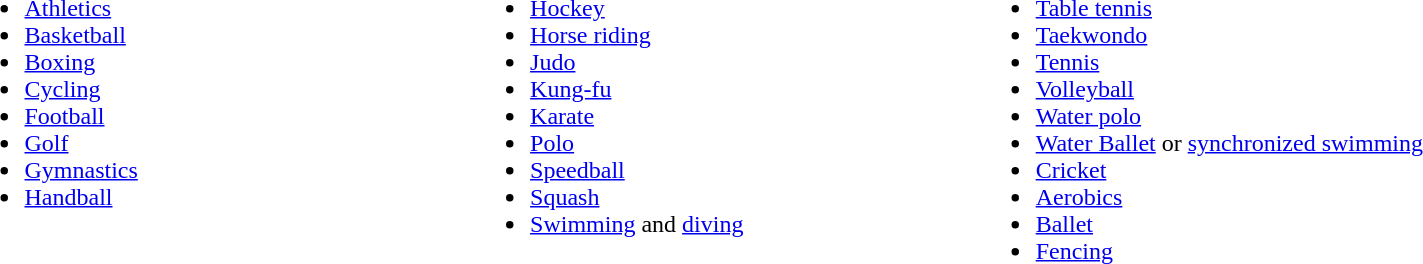<table border="0" cellpadding="5" cellspacing="0" width="80%">
<tr>
<th width=33% valign="top" align="left" style="font-weight:normal"><br><ul><li><a href='#'>Athletics</a></li><li><a href='#'>Basketball</a></li><li><a href='#'>Boxing</a></li><li><a href='#'>Cycling</a></li><li><a href='#'>Football</a></li><li><a href='#'>Golf</a></li><li><a href='#'>Gymnastics</a></li><li><a href='#'>Handball</a></li></ul></th>
<th width=33% valign="top" align="left" style="font-weight:normal"><br><ul><li><a href='#'>Hockey</a></li><li><a href='#'>Horse riding</a></li><li><a href='#'>Judo</a></li><li><a href='#'>Kung-fu</a></li><li><a href='#'>Karate</a></li><li><a href='#'>Polo</a></li><li><a href='#'>Speedball</a></li><li><a href='#'>Squash</a></li><li><a href='#'>Swimming</a> and <a href='#'>diving</a></li></ul></th>
<th width=33% valign="top" align="left" style="font-weight:normal"><br><ul><li><a href='#'>Table tennis</a></li><li><a href='#'>Taekwondo</a></li><li><a href='#'>Tennis</a></li><li><a href='#'>Volleyball</a></li><li><a href='#'>Water polo</a></li><li><a href='#'>Water Ballet</a> or <a href='#'>synchronized swimming</a></li><li><a href='#'>Cricket</a></li><li><a href='#'>Aerobics</a></li><li><a href='#'>Ballet</a></li><li><a href='#'>Fencing</a></li></ul></th>
</tr>
</table>
